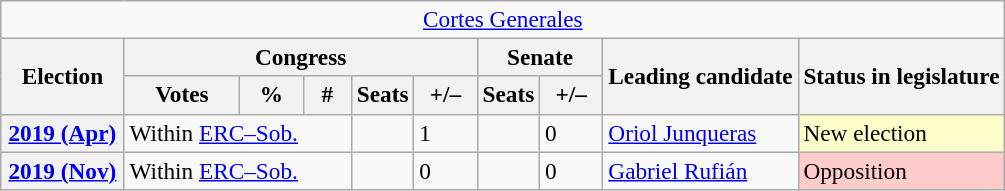<table class="wikitable" style="font-size:97%; text-align:left;">
<tr>
<td colspan="10" align="center"><a href='#'>Cortes Generales</a></td>
</tr>
<tr>
<th rowspan="2" width="75">Election</th>
<th colspan="5">Congress</th>
<th colspan="2">Senate</th>
<th rowspan="2">Leading candidate</th>
<th rowspan="2">Status in legislature</th>
</tr>
<tr>
<th width="70">Votes</th>
<th width="35">%</th>
<th width="25">#</th>
<th>Seats</th>
<th width="35">+/–</th>
<th>Seats</th>
<th width="35">+/–</th>
</tr>
<tr>
<th><a href='#'>2019 (Apr)</a></th>
<td colspan="3">Within <a href='#'>ERC–Sob.</a></td>
<td></td>
<td>1</td>
<td></td>
<td>0</td>
<td><a href='#'>Oriol Junqueras</a></td>
<td style="background:#ffc;">New election</td>
</tr>
<tr>
<th><a href='#'>2019 (Nov)</a></th>
<td colspan="3">Within <a href='#'>ERC–Sob.</a></td>
<td></td>
<td>0</td>
<td></td>
<td>0</td>
<td><a href='#'>Gabriel Rufián</a></td>
<td style="background:#fcc;">Opposition</td>
</tr>
</table>
